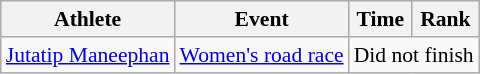<table class=wikitable style=font-size:90%;text-align:center>
<tr>
<th>Athlete</th>
<th>Event</th>
<th>Time</th>
<th>Rank</th>
</tr>
<tr>
<td align=left><a href='#'>Jutatip Maneephan</a></td>
<td align=left><a href='#'>Women's road race</a></td>
<td colspan=2>Did not finish</td>
</tr>
</table>
